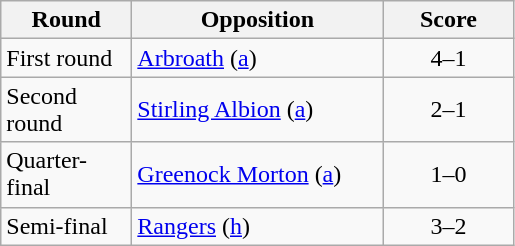<table class="wikitable">
<tr>
<th width=80>Round</th>
<th width=160>Opposition</th>
<th width=80>Score</th>
</tr>
<tr>
<td>First round</td>
<td><a href='#'>Arbroath</a> (<a href='#'>a</a>)</td>
<td align=center>4–1</td>
</tr>
<tr>
<td>Second round</td>
<td><a href='#'>Stirling Albion</a> (<a href='#'>a</a>)</td>
<td align=center>2–1</td>
</tr>
<tr>
<td>Quarter-final</td>
<td><a href='#'>Greenock Morton</a> (<a href='#'>a</a>)</td>
<td align=center>1–0</td>
</tr>
<tr>
<td>Semi-final</td>
<td><a href='#'>Rangers</a> (<a href='#'>h</a>)</td>
<td align=center>3–2</td>
</tr>
</table>
